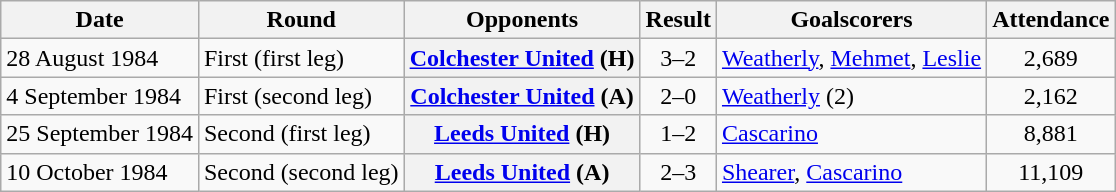<table class="wikitable plainrowheaders sortable">
<tr>
<th scope=col>Date</th>
<th scope=col>Round</th>
<th scope=col>Opponents</th>
<th scope=col>Result</th>
<th scope=col class=unsortable>Goalscorers</th>
<th scope=col>Attendance</th>
</tr>
<tr>
<td>28 August 1984</td>
<td>First (first leg)</td>
<th scope=row><a href='#'>Colchester United</a> (H)</th>
<td align=center>3–2</td>
<td><a href='#'>Weatherly</a>, <a href='#'>Mehmet</a>, <a href='#'>Leslie</a></td>
<td align=center>2,689</td>
</tr>
<tr>
<td>4 September 1984</td>
<td>First (second leg)</td>
<th scope=row><a href='#'>Colchester United</a> (A)</th>
<td align=center>2–0</td>
<td><a href='#'>Weatherly</a> (2)</td>
<td align=center>2,162</td>
</tr>
<tr>
<td>25 September 1984</td>
<td>Second (first leg)</td>
<th scope=row><a href='#'>Leeds United</a> (H)</th>
<td align=center>1–2</td>
<td><a href='#'>Cascarino</a></td>
<td align=center>8,881</td>
</tr>
<tr>
<td>10 October 1984</td>
<td>Second (second leg)</td>
<th scope=row><a href='#'>Leeds United</a> (A)</th>
<td align=center>2–3</td>
<td><a href='#'>Shearer</a>, <a href='#'>Cascarino</a></td>
<td align=center>11,109</td>
</tr>
</table>
